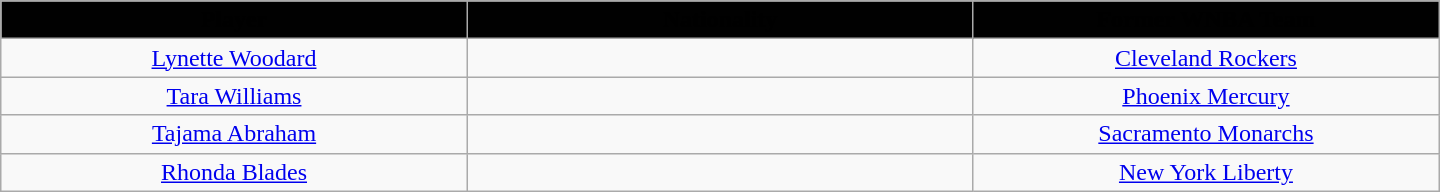<table class="wikitable" style="text-align:center; width:60em">
<tr>
<th style="background: #010101" width="12%"><span>Player</span></th>
<th style="background: #010101" width="13%"><span>Nationality</span></th>
<th style="background: #010101" width="12%"><span>Former WNBA Team</span></th>
</tr>
<tr>
<td><a href='#'>Lynette Woodard</a></td>
<td></td>
<td><a href='#'>Cleveland Rockers</a></td>
</tr>
<tr>
<td><a href='#'>Tara Williams</a></td>
<td></td>
<td><a href='#'>Phoenix Mercury</a></td>
</tr>
<tr>
<td><a href='#'>Tajama Abraham</a></td>
<td></td>
<td><a href='#'>Sacramento Monarchs</a></td>
</tr>
<tr>
<td><a href='#'>Rhonda Blades</a></td>
<td></td>
<td><a href='#'>New York Liberty</a></td>
</tr>
</table>
